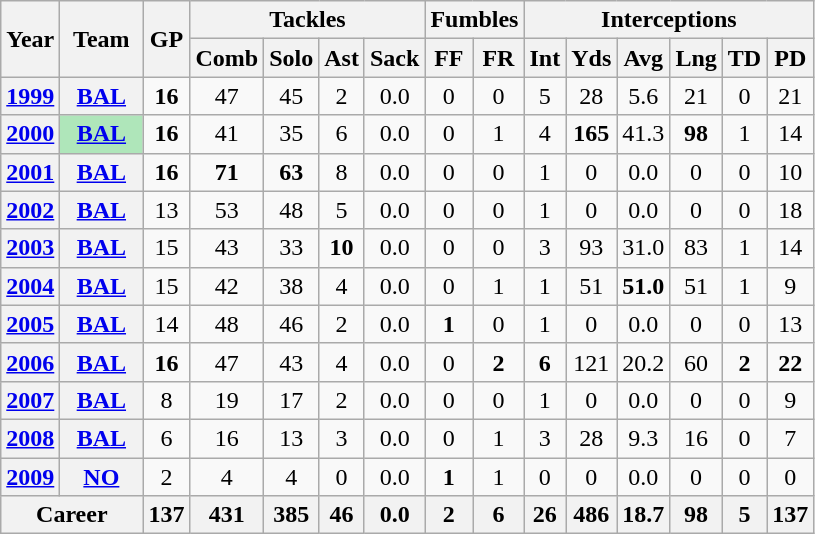<table class="wikitable" style="text-align:center">
<tr>
<th rowspan="2">Year</th>
<th rowspan="2">Team</th>
<th rowspan="2">GP</th>
<th colspan="4">Tackles</th>
<th colspan="2">Fumbles</th>
<th colspan="6">Interceptions</th>
</tr>
<tr>
<th>Comb</th>
<th>Solo</th>
<th>Ast</th>
<th>Sack</th>
<th>FF</th>
<th>FR</th>
<th>Int</th>
<th>Yds</th>
<th>Avg</th>
<th>Lng</th>
<th>TD</th>
<th>PD</th>
</tr>
<tr>
<th><a href='#'>1999</a></th>
<th><a href='#'>BAL</a></th>
<td><strong>16</strong></td>
<td>47</td>
<td>45</td>
<td>2</td>
<td>0.0</td>
<td>0</td>
<td>0</td>
<td>5</td>
<td>28</td>
<td>5.6</td>
<td>21</td>
<td>0</td>
<td>21</td>
</tr>
<tr>
<th><a href='#'>2000</a></th>
<th style="background:#afe6ba; width:3em;"><a href='#'>BAL</a></th>
<td><strong>16</strong></td>
<td>41</td>
<td>35</td>
<td>6</td>
<td>0.0</td>
<td>0</td>
<td>1</td>
<td>4</td>
<td><strong>165</strong></td>
<td>41.3</td>
<td><strong>98</strong></td>
<td>1</td>
<td>14</td>
</tr>
<tr>
<th><a href='#'>2001</a></th>
<th><a href='#'>BAL</a></th>
<td><strong>16</strong></td>
<td><strong>71</strong></td>
<td><strong>63</strong></td>
<td>8</td>
<td>0.0</td>
<td>0</td>
<td>0</td>
<td>1</td>
<td>0</td>
<td>0.0</td>
<td>0</td>
<td>0</td>
<td>10</td>
</tr>
<tr>
<th><a href='#'>2002</a></th>
<th><a href='#'>BAL</a></th>
<td>13</td>
<td>53</td>
<td>48</td>
<td>5</td>
<td>0.0</td>
<td>0</td>
<td>0</td>
<td>1</td>
<td>0</td>
<td>0.0</td>
<td>0</td>
<td>0</td>
<td>18</td>
</tr>
<tr>
<th><a href='#'>2003</a></th>
<th><a href='#'>BAL</a></th>
<td>15</td>
<td>43</td>
<td>33</td>
<td><strong>10</strong></td>
<td>0.0</td>
<td>0</td>
<td>0</td>
<td>3</td>
<td>93</td>
<td>31.0</td>
<td>83</td>
<td>1</td>
<td>14</td>
</tr>
<tr>
<th><a href='#'>2004</a></th>
<th><a href='#'>BAL</a></th>
<td>15</td>
<td>42</td>
<td>38</td>
<td>4</td>
<td>0.0</td>
<td>0</td>
<td>1</td>
<td>1</td>
<td>51</td>
<td><strong>51.0</strong></td>
<td>51</td>
<td>1</td>
<td>9</td>
</tr>
<tr>
<th><a href='#'>2005</a></th>
<th><a href='#'>BAL</a></th>
<td>14</td>
<td>48</td>
<td>46</td>
<td>2</td>
<td>0.0</td>
<td><strong>1</strong></td>
<td>0</td>
<td>1</td>
<td>0</td>
<td>0.0</td>
<td>0</td>
<td>0</td>
<td>13</td>
</tr>
<tr>
<th><a href='#'>2006</a></th>
<th><a href='#'>BAL</a></th>
<td><strong>16</strong></td>
<td>47</td>
<td>43</td>
<td>4</td>
<td>0.0</td>
<td>0</td>
<td><strong>2</strong></td>
<td><strong>6</strong></td>
<td>121</td>
<td>20.2</td>
<td>60</td>
<td><strong>2</strong></td>
<td><strong>22</strong></td>
</tr>
<tr>
<th><a href='#'>2007</a></th>
<th><a href='#'>BAL</a></th>
<td>8</td>
<td>19</td>
<td>17</td>
<td>2</td>
<td>0.0</td>
<td>0</td>
<td>0</td>
<td>1</td>
<td>0</td>
<td>0.0</td>
<td>0</td>
<td>0</td>
<td>9</td>
</tr>
<tr>
<th><a href='#'>2008</a></th>
<th><a href='#'>BAL</a></th>
<td>6</td>
<td>16</td>
<td>13</td>
<td>3</td>
<td>0.0</td>
<td>0</td>
<td>1</td>
<td>3</td>
<td>28</td>
<td>9.3</td>
<td>16</td>
<td>0</td>
<td>7</td>
</tr>
<tr>
<th><a href='#'>2009</a></th>
<th><a href='#'>NO</a></th>
<td>2</td>
<td>4</td>
<td>4</td>
<td>0</td>
<td>0.0</td>
<td><strong>1</strong></td>
<td>1</td>
<td>0</td>
<td>0</td>
<td>0.0</td>
<td>0</td>
<td>0</td>
<td>0</td>
</tr>
<tr>
<th colspan="2">Career</th>
<th>137</th>
<th>431</th>
<th>385</th>
<th>46</th>
<th>0.0</th>
<th>2</th>
<th>6</th>
<th>26</th>
<th>486</th>
<th>18.7</th>
<th>98</th>
<th>5</th>
<th>137</th>
</tr>
</table>
